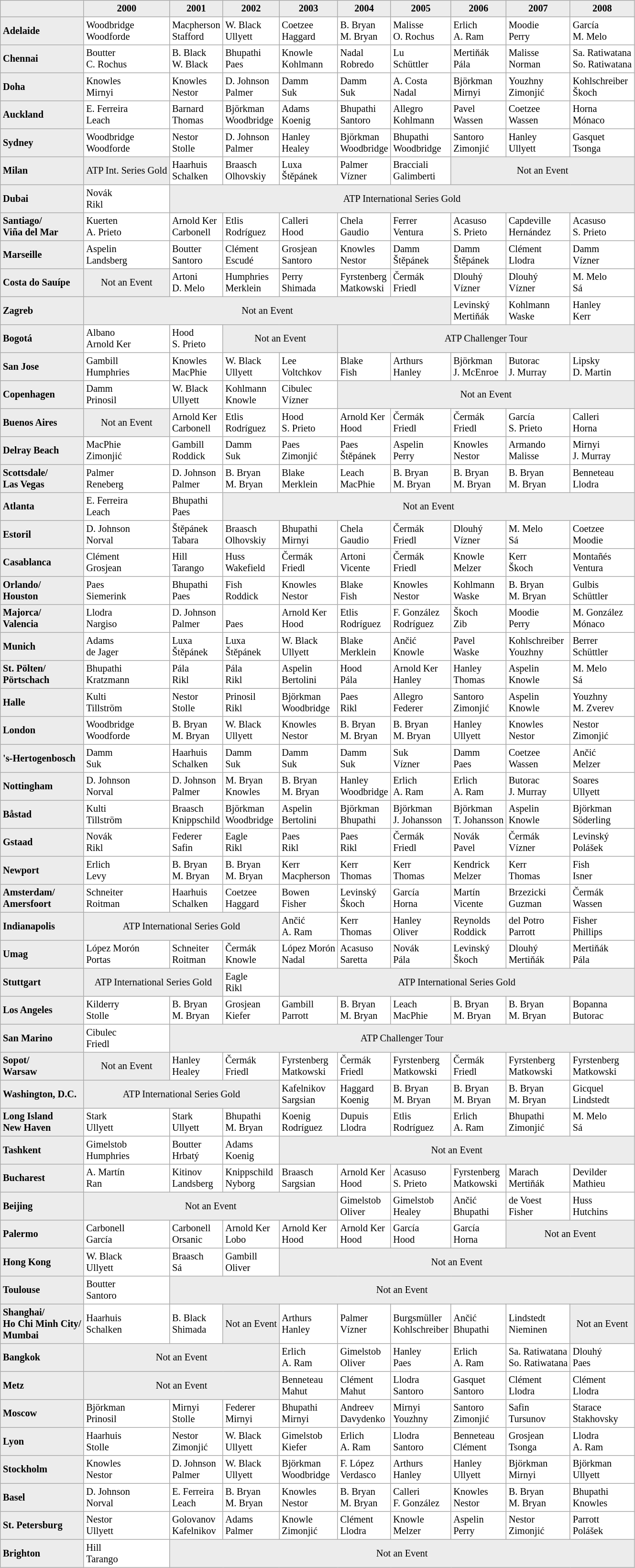<table cellpadding="3" cellspacing="0" border="1" style="font-size: 85%; border: #aaa solid 1px; border-collapse: collapse;">
<tr style="background:#ececec;">
<th></th>
<th>2000</th>
<th>2001</th>
<th>2002</th>
<th>2003</th>
<th>2004</th>
<th>2005</th>
<th>2006</th>
<th>2007</th>
<th>2008</th>
</tr>
<tr>
<th style="background:#ececec; text-align:left;">Adelaide</th>
<td> Woodbridge <br> Woodforde</td>
<td> Macpherson <br> Stafford</td>
<td> W. Black <br> Ullyett</td>
<td> Coetzee <br> Haggard</td>
<td> B. Bryan <br> M. Bryan</td>
<td> Malisse <br> O. Rochus</td>
<td> Erlich <br> A. Ram</td>
<td> Moodie <br> Perry</td>
<td> García <br> M. Melo</td>
</tr>
<tr>
<th style="background:#ececec; text-align:left;">Chennai</th>
<td> Boutter <br> C. Rochus</td>
<td> B. Black <br> W. Black</td>
<td> Bhupathi <br> Paes</td>
<td> Knowle <br> Kohlmann</td>
<td> Nadal <br> Robredo</td>
<td> Lu <br> Schüttler</td>
<td> Mertiňák <br> Pála</td>
<td> Malisse <br> Norman</td>
<td> Sa. Ratiwatana <br> So. Ratiwatana</td>
</tr>
<tr>
<th style="background:#ececec; text-align:left;">Doha</th>
<td> Knowles <br> Mirnyi</td>
<td> Knowles <br> Nestor</td>
<td> D. Johnson <br> Palmer</td>
<td> Damm <br> Suk</td>
<td> Damm <br> Suk</td>
<td> A. Costa <br> Nadal</td>
<td> Björkman <br> Mirnyi</td>
<td> Youzhny <br> Zimonjić</td>
<td> Kohlschreiber <br> Škoch</td>
</tr>
<tr>
<th style="background:#ececec; text-align:left;">Auckland</th>
<td> E. Ferreira <br> Leach</td>
<td> Barnard <br> Thomas</td>
<td> Björkman <br> Woodbridge</td>
<td> Adams <br> Koenig</td>
<td> Bhupathi <br> Santoro</td>
<td> Allegro <br> Kohlmann</td>
<td> Pavel <br> Wassen</td>
<td> Coetzee <br> Wassen</td>
<td> Horna <br> Mónaco</td>
</tr>
<tr>
<th style="background:#ececec; text-align:left;">Sydney</th>
<td> Woodbridge <br> Woodforde</td>
<td> Nestor <br> Stolle</td>
<td> D. Johnson <br> Palmer</td>
<td> Hanley <br> Healey</td>
<td> Björkman <br> Woodbridge</td>
<td> Bhupathi <br> Woodbridge</td>
<td> Santoro <br> Zimonjić</td>
<td> Hanley <br> Ullyett</td>
<td> Gasquet <br> Tsonga</td>
</tr>
<tr>
<th style="background:#ececec; text-align:left;">Milan</th>
<td style="background:#ececec; text-align:center;"><span>ATP Int. Series Gold</span></td>
<td> Haarhuis <br> Schalken</td>
<td> Braasch <br> Olhovskiy</td>
<td> Luxa <br> Štěpánek</td>
<td> Palmer <br> Vízner</td>
<td> Bracciali <br> Galimberti</td>
<td colspan="3" style="background:#ececec; text-align:center;"><span>Not an Event</span></td>
</tr>
<tr>
<th style="background:#ececec; text-align:left;">Dubai</th>
<td> Novák <br> Rikl</td>
<td colspan="8" style="background:#ececec; text-align:center;"><span>ATP International Series Gold</span></td>
</tr>
<tr>
<th style="background:#ececec; text-align:left;">Santiago/<br>Viña del Mar</th>
<td> Kuerten <br> A. Prieto</td>
<td> Arnold Ker <br> Carbonell</td>
<td> Etlis <br> Rodríguez</td>
<td> Calleri <br> Hood</td>
<td> Chela <br> Gaudio</td>
<td> Ferrer <br> Ventura</td>
<td> Acasuso <br> S. Prieto</td>
<td> Capdeville <br> Hernández</td>
<td> Acasuso <br> S. Prieto</td>
</tr>
<tr>
<th style="background:#ececec; text-align:left;">Marseille</th>
<td> Aspelin <br> Landsberg</td>
<td> Boutter <br> Santoro</td>
<td> Clément <br> Escudé</td>
<td> Grosjean <br> Santoro</td>
<td> Knowles <br> Nestor</td>
<td> Damm <br> Štěpánek</td>
<td> Damm <br> Štěpánek</td>
<td> Clément <br> Llodra</td>
<td> Damm <br> Vízner</td>
</tr>
<tr>
<th style="background:#ececec; text-align:left;">Costa do Sauípe</th>
<td style="background:#ececec; text-align:center;"><span>Not an Event</span></td>
<td> Artoni <br> D. Melo</td>
<td> Humphries <br> Merklein</td>
<td> Perry <br> Shimada</td>
<td> Fyrstenberg <br> Matkowski</td>
<td> Čermák <br> Friedl</td>
<td> Dlouhý <br> Vízner</td>
<td> Dlouhý <br> Vízner</td>
<td> M. Melo <br> Sá</td>
</tr>
<tr>
<th style="background:#ececec; text-align:left;">Zagreb</th>
<td colspan="6" style="background:#ececec; text-align:center;"><span>Not an Event</span></td>
<td> Levinský <br> Mertiňák</td>
<td> Kohlmann <br> Waske</td>
<td> Hanley <br> Kerr</td>
</tr>
<tr>
<th style="background:#ececec; text-align:left;">Bogotá</th>
<td> Albano <br> Arnold Ker</td>
<td> Hood <br> S. Prieto</td>
<td colspan="2" style="background:#ececec; text-align:center;"><span>Not an Event</span></td>
<td colspan="5" style="background:#ececec; text-align:center;"><span>ATP Challenger Tour</span></td>
</tr>
<tr>
<th style="background:#ececec; text-align:left;">San Jose</th>
<td> Gambill <br> Humphries</td>
<td> Knowles <br> MacPhie</td>
<td> W. Black <br> Ullyett</td>
<td> Lee <br> Voltchkov</td>
<td> Blake <br> Fish</td>
<td> Arthurs <br> Hanley</td>
<td> Björkman <br> J. McEnroe</td>
<td> Butorac <br> J. Murray</td>
<td> Lipsky <br> D. Martin</td>
</tr>
<tr>
<th style="background:#ececec; text-align:left;">Copenhagen</th>
<td> Damm <br> Prinosil</td>
<td> W. Black <br> Ullyett</td>
<td> Kohlmann <br> Knowle</td>
<td> Cibulec <br> Vízner</td>
<td colspan="5" style="background:#ececec; text-align:center;"><span>Not an Event</span></td>
</tr>
<tr>
<th style="background:#ececec; text-align:left;">Buenos Aires</th>
<td style="background:#ececec; text-align:center;"><span>Not an Event</span></td>
<td> Arnold Ker <br> Carbonell</td>
<td> Etlis <br> Rodríguez</td>
<td> Hood <br> S. Prieto</td>
<td> Arnold Ker <br> Hood</td>
<td> Čermák <br> Friedl</td>
<td> Čermák <br> Friedl</td>
<td> García <br> S. Prieto</td>
<td> Calleri <br> Horna</td>
</tr>
<tr>
<th style="background:#ececec; text-align:left;">Delray Beach</th>
<td> MacPhie <br> Zimonjić</td>
<td> Gambill <br> Roddick</td>
<td> Damm <br> Suk</td>
<td> Paes <br> Zimonjić</td>
<td> Paes <br> Štěpánek</td>
<td> Aspelin <br> Perry</td>
<td> Knowles <br> Nestor</td>
<td> Armando <br> Malisse</td>
<td> Mirnyi <br> J. Murray</td>
</tr>
<tr>
<th style="background:#ececec; text-align:left;">Scottsdale/<br>Las Vegas</th>
<td> Palmer <br> Reneberg</td>
<td> D. Johnson <br> Palmer</td>
<td> B. Bryan <br> M. Bryan</td>
<td> Blake <br> Merklein</td>
<td> Leach <br> MacPhie</td>
<td> B. Bryan <br> M. Bryan</td>
<td> B. Bryan <br> M. Bryan</td>
<td> B. Bryan <br> M. Bryan</td>
<td> Benneteau <br> Llodra</td>
</tr>
<tr>
<th style="background:#ececec; text-align:left;">Atlanta</th>
<td> E. Ferreira <br> Leach</td>
<td> Bhupathi <br> Paes</td>
<td colspan="7" style="background:#ececec; text-align:center;"><span>Not an Event</span></td>
</tr>
<tr>
<th style="background:#ececec; text-align:left;">Estoril</th>
<td> D. Johnson <br> Norval</td>
<td> Štěpánek <br> Tabara</td>
<td> Braasch <br> Olhovskiy</td>
<td> Bhupathi <br> Mirnyi</td>
<td> Chela <br> Gaudio</td>
<td> Čermák <br> Friedl</td>
<td> Dlouhý <br> Vízner</td>
<td> M. Melo <br> Sá</td>
<td> Coetzee <br> Moodie</td>
</tr>
<tr>
<th style="background:#ececec; text-align:left;">Casablanca</th>
<td> Clément <br> Grosjean</td>
<td> Hill <br> Tarango</td>
<td> Huss <br> Wakefield</td>
<td> Čermák <br> Friedl</td>
<td> Artoni <br> Vicente</td>
<td> Čermák <br> Friedl</td>
<td> Knowle <br> Melzer</td>
<td> Kerr <br> Škoch</td>
<td> Montañés <br> Ventura</td>
</tr>
<tr>
<th style="background:#ececec; text-align:left;">Orlando/<br>Houston</th>
<td> Paes <br> Siemerink</td>
<td> Bhupathi <br> Paes</td>
<td> Fish <br> Roddick</td>
<td> Knowles <br> Nestor</td>
<td> Blake <br> Fish</td>
<td> Knowles <br> Nestor</td>
<td> Kohlmann <br> Waske</td>
<td> B. Bryan <br> M. Bryan</td>
<td> Gulbis <br> Schüttler</td>
</tr>
<tr>
<th style="background:#ececec; text-align:left;">Majorca/<br>Valencia</th>
<td> Llodra <br> Nargiso</td>
<td> D. Johnson <br> Palmer</td>
<td> <br> Paes</td>
<td> Arnold Ker <br> Hood</td>
<td> Etlis <br> Rodríguez</td>
<td> F. González <br> Rodríguez</td>
<td> Škoch <br> Zib</td>
<td> Moodie <br> Perry</td>
<td> M. González <br> Mónaco</td>
</tr>
<tr>
<th style="background:#ececec; text-align:left;">Munich</th>
<td> Adams <br> de Jager</td>
<td> Luxa <br> Štěpánek</td>
<td> Luxa <br> Štěpánek</td>
<td> W. Black <br> Ullyett</td>
<td> Blake <br> Merklein</td>
<td> Ančić <br> Knowle</td>
<td> Pavel <br> Waske</td>
<td> Kohlschreiber <br> Youzhny</td>
<td> Berrer <br> Schüttler</td>
</tr>
<tr>
<th style="background:#ececec; text-align:left;">St. Pölten/<br>Pörtschach</th>
<td> Bhupathi <br> Kratzmann</td>
<td> Pála <br> Rikl</td>
<td> Pála <br> Rikl</td>
<td> Aspelin <br> Bertolini</td>
<td> Hood <br> Pála</td>
<td> Arnold Ker <br> Hanley</td>
<td> Hanley <br> Thomas</td>
<td> Aspelin <br> Knowle</td>
<td> M. Melo <br> Sá</td>
</tr>
<tr>
<th style="background:#ececec; text-align:left;">Halle</th>
<td> Kulti <br> Tillström</td>
<td> Nestor <br> Stolle</td>
<td> Prinosil <br> Rikl</td>
<td> Björkman <br> Woodbridge</td>
<td> Paes <br> Rikl</td>
<td> Allegro <br> Federer</td>
<td> Santoro <br> Zimonjić</td>
<td> Aspelin <br> Knowle</td>
<td> Youzhny <br> M. Zverev</td>
</tr>
<tr>
<th style="background:#ececec; text-align:left;">London</th>
<td> Woodbridge <br> Woodforde</td>
<td> B. Bryan <br> M. Bryan</td>
<td> W. Black <br> Ullyett</td>
<td> Knowles <br> Nestor</td>
<td> B. Bryan <br> M. Bryan</td>
<td> B. Bryan <br> M. Bryan</td>
<td> Hanley <br> Ullyett</td>
<td> Knowles <br> Nestor</td>
<td> Nestor <br> Zimonjić</td>
</tr>
<tr>
<th style="background:#ececec; text-align:left;">'s-Hertogenbosch</th>
<td> Damm <br> Suk</td>
<td> Haarhuis <br> Schalken</td>
<td> Damm <br> Suk</td>
<td> Damm <br> Suk</td>
<td> Damm <br> Suk</td>
<td> Suk <br> Vízner</td>
<td> Damm <br> Paes</td>
<td> Coetzee <br> Wassen</td>
<td> Ančić <br> Melzer</td>
</tr>
<tr>
<th style="background:#ececec; text-align:left;">Nottingham</th>
<td> D. Johnson <br> Norval</td>
<td> D. Johnson <br> Palmer</td>
<td> M. Bryan <br> Knowles</td>
<td> B. Bryan <br> M. Bryan</td>
<td> Hanley <br> Woodbridge</td>
<td> Erlich <br> A. Ram</td>
<td> Erlich <br> A. Ram</td>
<td> Butorac <br> J. Murray</td>
<td> Soares <br> Ullyett</td>
</tr>
<tr>
<th style="background:#ececec; text-align:left;">Båstad</th>
<td> Kulti <br> Tillström</td>
<td> Braasch <br> Knippschild</td>
<td> Björkman <br> Woodbridge</td>
<td> Aspelin <br> Bertolini</td>
<td> Björkman <br> Bhupathi</td>
<td> Björkman <br> J. Johansson</td>
<td> Björkman <br> T. Johansson</td>
<td> Aspelin <br> Knowle</td>
<td> Björkman <br> Söderling</td>
</tr>
<tr>
<th style="background:#ececec; text-align:left;">Gstaad</th>
<td> Novák <br> Rikl</td>
<td> Federer <br> Safin</td>
<td> Eagle <br> Rikl</td>
<td> Paes <br> Rikl</td>
<td> Paes <br> Rikl</td>
<td> Čermák <br> Friedl</td>
<td> Novák <br> Pavel</td>
<td> Čermák <br> Vízner</td>
<td> Levinský <br> Polášek</td>
</tr>
<tr>
<th style="background:#ececec; text-align:left;">Newport</th>
<td> Erlich <br> Levy</td>
<td> B. Bryan <br> M. Bryan</td>
<td> B. Bryan <br> M. Bryan</td>
<td> Kerr <br> Macpherson</td>
<td> Kerr <br> Thomas</td>
<td> Kerr <br> Thomas</td>
<td> Kendrick <br> Melzer</td>
<td> Kerr <br> Thomas</td>
<td> Fish <br> Isner</td>
</tr>
<tr>
<th style="background:#ececec; text-align:left;">Amsterdam/<br>Amersfoort</th>
<td> Schneiter <br> Roitman</td>
<td> Haarhuis <br> Schalken</td>
<td> Coetzee <br> Haggard</td>
<td> Bowen <br> Fisher</td>
<td> Levinský <br> Škoch</td>
<td> García <br> Horna</td>
<td> Martín <br> Vicente</td>
<td> Brzezicki <br> Guzman</td>
<td> Čermák <br> Wassen</td>
</tr>
<tr>
<th style="background:#ececec; text-align:left;">Indianapolis</th>
<td colspan="3" style="background:#ececec; text-align:center;"><span>ATP International Series Gold</span></td>
<td> Ančić <br> A. Ram</td>
<td> Kerr <br> Thomas</td>
<td> Hanley <br> Oliver</td>
<td> Reynolds <br> Roddick</td>
<td> del Potro <br> Parrott</td>
<td> Fisher <br> Phillips</td>
</tr>
<tr>
<th style="background:#ececec; text-align:left;">Umag</th>
<td> López Morón <br> Portas</td>
<td> Schneiter <br> Roitman</td>
<td> Čermák <br> Knowle</td>
<td> López Morón <br> Nadal</td>
<td> Acasuso <br> Saretta</td>
<td> Novák <br> Pála</td>
<td> Levinský <br> Škoch</td>
<td> Dlouhý <br> Mertiňák</td>
<td> Mertiňák <br> Pála</td>
</tr>
<tr>
<th style="background:#ececec; text-align:left;">Stuttgart</th>
<td colspan="2" style="background:#ececec; text-align:center;"><span>ATP International Series Gold</span></td>
<td> Eagle <br> Rikl</td>
<td colspan="6" style="background:#ececec; text-align:center;"><span>ATP International Series Gold</span></td>
</tr>
<tr>
<th style="background:#ececec; text-align:left;">Los Angeles</th>
<td> Kilderry <br> Stolle</td>
<td> B. Bryan <br> M. Bryan</td>
<td> Grosjean <br> Kiefer</td>
<td> Gambill <br> Parrott</td>
<td> B. Bryan <br> M. Bryan</td>
<td> Leach <br> MacPhie</td>
<td> B. Bryan <br> M. Bryan</td>
<td> B. Bryan <br> M. Bryan</td>
<td> Bopanna <br> Butorac</td>
</tr>
<tr>
<th style="background:#ececec; text-align:left;">San Marino</th>
<td> Cibulec <br> Friedl</td>
<td colspan="8" style="background:#ececec; text-align:center;"><span>ATP Challenger Tour</span></td>
</tr>
<tr>
<th style="background:#ececec; text-align:left;">Sopot/<br>Warsaw</th>
<td style="background:#ececec; text-align:center;"><span>Not an Event</span></td>
<td> Hanley <br> Healey</td>
<td> Čermák <br> Friedl</td>
<td> Fyrstenberg <br> Matkowski</td>
<td> Čermák <br> Friedl</td>
<td> Fyrstenberg <br> Matkowski</td>
<td> Čermák <br> Friedl</td>
<td> Fyrstenberg <br> Matkowski</td>
<td> Fyrstenberg <br> Matkowski</td>
</tr>
<tr>
<th style="background:#ececec; text-align:left;">Washington, D.C.</th>
<td colspan="3" style="background:#ececec; text-align:center;"><span>ATP International Series Gold</span></td>
<td> Kafelnikov <br> Sargsian</td>
<td> Haggard <br> Koenig</td>
<td> B. Bryan <br> M. Bryan</td>
<td> B. Bryan <br> M. Bryan</td>
<td> B. Bryan <br> M. Bryan</td>
<td> Gicquel <br> Lindstedt</td>
</tr>
<tr>
<th style="background:#ececec; text-align:left;">Long Island<br>New Haven</th>
<td> Stark <br> Ullyett</td>
<td> Stark <br> Ullyett</td>
<td> Bhupathi <br> M. Bryan</td>
<td> Koenig <br> Rodríguez</td>
<td> Dupuis <br> Llodra</td>
<td> Etlis <br> Rodríguez</td>
<td> Erlich <br> A. Ram</td>
<td> Bhupathi <br> Zimonjić</td>
<td> M. Melo <br> Sá</td>
</tr>
<tr>
<th style="background:#ececec; text-align:left;">Tashkent</th>
<td> Gimelstob <br> Humphries</td>
<td> Boutter <br> Hrbatý</td>
<td> Adams <br> Koenig</td>
<td colspan="6" style="background:#ececec; text-align:center;"><span>Not an Event</span></td>
</tr>
<tr>
<th style="background:#ececec; text-align:left;">Bucharest</th>
<td> A. Martín <br> Ran</td>
<td> Kitinov <br> Landsberg</td>
<td> Knippschild <br> Nyborg</td>
<td> Braasch <br> Sargsian</td>
<td> Arnold Ker <br> Hood</td>
<td> Acasuso <br> S. Prieto</td>
<td> Fyrstenberg <br> Matkowski</td>
<td> Marach <br> Mertiňák</td>
<td> Devilder <br> Mathieu</td>
</tr>
<tr>
<th style="background:#ececec; text-align:left;">Beijing</th>
<td colspan="4" style="background:#ececec; text-align:center;"><span>Not an Event</span></td>
<td> Gimelstob <br>  Oliver</td>
<td> Gimelstob <br> Healey</td>
<td> Ančić <br> Bhupathi</td>
<td> de Voest <br> Fisher</td>
<td> Huss <br> Hutchins</td>
</tr>
<tr>
<th style="background:#ececec; text-align:left;">Palermo</th>
<td> Carbonell <br> García</td>
<td> Carbonell <br> Orsanic</td>
<td> Arnold Ker <br> Lobo</td>
<td> Arnold Ker <br> Hood</td>
<td> Arnold Ker <br> Hood</td>
<td> García <br> Hood</td>
<td> García <br> Horna</td>
<td colspan="2" style="background:#ececec; text-align:center;"><span>Not an Event</span></td>
</tr>
<tr>
<th style="background:#ececec; text-align:left;">Hong Kong</th>
<td> W. Black <br> Ullyett</td>
<td> Braasch <br> Sá</td>
<td> Gambill <br> Oliver</td>
<td colspan="6" style="background:#ececec; text-align:center;"><span>Not an Event</span></td>
</tr>
<tr>
<th style="background:#ececec; text-align:left;">Toulouse</th>
<td> Boutter <br> Santoro</td>
<td colspan="8" style="background:#ececec; text-align:center;"><span>Not an Event</span></td>
</tr>
<tr>
<th style="background:#ececec; text-align:left;">Shanghai/<br>Ho Chi Minh City/<br>Mumbai</th>
<td> Haarhuis <br> Schalken</td>
<td> B. Black <br> Shimada</td>
<td style="background:#ececec; text-align:center;"><span>Not an Event</span></td>
<td> Arthurs <br> Hanley</td>
<td> Palmer <br> Vízner</td>
<td> Burgsmüller <br> Kohlschreiber</td>
<td> Ančić <br> Bhupathi</td>
<td> Lindstedt <br> Nieminen</td>
<td style="background:#ececec; text-align:center;"><span>Not an Event</span></td>
</tr>
<tr>
<th style="background:#ececec; text-align:left;">Bangkok</th>
<td colspan="3" style="background:#ececec; text-align:center;"><span>Not an Event</span></td>
<td> Erlich <br> A. Ram</td>
<td> Gimelstob <br> Oliver</td>
<td> Hanley <br> Paes</td>
<td> Erlich <br> A. Ram</td>
<td> Sa. Ratiwatana <br> So. Ratiwatana</td>
<td> Dlouhý <br> Paes</td>
</tr>
<tr>
<th style="background:#ececec; text-align:left;">Metz</th>
<td colspan="3" style="background:#ececec; text-align:center;"><span>Not an Event</span></td>
<td> Benneteau <br> Mahut</td>
<td> Clément <br> Mahut</td>
<td> Llodra <br> Santoro</td>
<td> Gasquet <br> Santoro</td>
<td> Clément <br> Llodra</td>
<td> Clément <br> Llodra</td>
</tr>
<tr>
<th style="background:#ececec; text-align:left;">Moscow</th>
<td> Björkman <br> Prinosil</td>
<td> Mirnyi <br> Stolle</td>
<td> Federer <br> Mirnyi</td>
<td> Bhupathi <br> Mirnyi</td>
<td> Andreev <br> Davydenko</td>
<td> Mirnyi <br> Youzhny</td>
<td> Santoro <br> Zimonjić</td>
<td> Safin <br> Tursunov</td>
<td> Starace <br> Stakhovsky</td>
</tr>
<tr>
<th style="background:#ececec; text-align:left;">Lyon</th>
<td> Haarhuis <br> Stolle</td>
<td> Nestor <br> Zimonjić</td>
<td> W. Black <br> Ullyett</td>
<td> Gimelstob <br> Kiefer</td>
<td> Erlich <br> A. Ram</td>
<td> Llodra <br> Santoro</td>
<td> Benneteau <br> Clément</td>
<td> Grosjean <br> Tsonga</td>
<td> Llodra <br> A. Ram</td>
</tr>
<tr>
<th style="background:#ececec; text-align:left;">Stockholm</th>
<td> Knowles <br> Nestor</td>
<td> D. Johnson <br> Palmer</td>
<td> W. Black <br> Ullyett</td>
<td> Björkman <br> Woodbridge</td>
<td> F. López <br> Verdasco</td>
<td> Arthurs <br> Hanley</td>
<td> Hanley <br> Ullyett</td>
<td> Björkman <br> Mirnyi</td>
<td> Björkman <br> Ullyett</td>
</tr>
<tr>
<th style="background:#ececec; text-align:left;">Basel</th>
<td> D. Johnson <br> Norval</td>
<td> E. Ferreira <br> Leach</td>
<td> B. Bryan <br> M. Bryan</td>
<td> Knowles <br> Nestor</td>
<td> B. Bryan <br> M. Bryan</td>
<td> Calleri <br> F. González</td>
<td> Knowles <br> Nestor</td>
<td> B. Bryan <br> M. Bryan</td>
<td> Bhupathi <br> Knowles</td>
</tr>
<tr>
<th style="background:#ececec; text-align:left;">St. Petersburg</th>
<td> Nestor <br> Ullyett</td>
<td> Golovanov <br> Kafelnikov</td>
<td> Adams <br> Palmer</td>
<td> Knowle <br> Zimonjić</td>
<td> Clément <br> Llodra</td>
<td> Knowle <br> Melzer</td>
<td> Aspelin <br> Perry</td>
<td> Nestor <br> Zimonjić</td>
<td> Parrott <br> Polášek</td>
</tr>
<tr>
<th style="background:#ececec; text-align:left;">Brighton</th>
<td> Hill <br> Tarango</td>
<td colspan="8" style="background:#ececec; text-align:center;"><span>Not an Event</span></td>
</tr>
</table>
